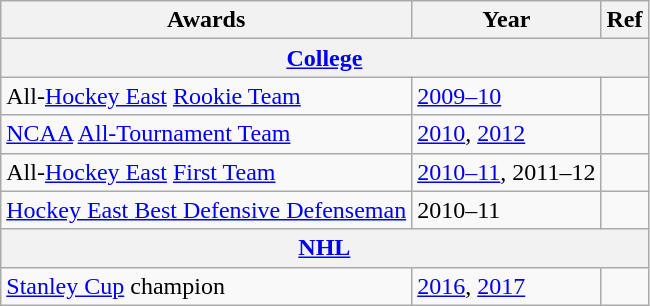<table class="wikitable">
<tr>
<th>Awards</th>
<th>Year</th>
<th>Ref</th>
</tr>
<tr>
<th colspan="3"><a href='#'>College</a></th>
</tr>
<tr>
<td>All-<a href='#'>Hockey East</a> <a href='#'>Rookie Team</a></td>
<td><a href='#'>2009–10</a></td>
<td></td>
</tr>
<tr>
<td><a href='#'>NCAA</a> <a href='#'>All-Tournament Team</a></td>
<td><a href='#'>2010</a>, <a href='#'>2012</a></td>
<td></td>
</tr>
<tr>
<td>All-<a href='#'>Hockey East</a> <a href='#'>First Team</a></td>
<td><a href='#'>2010–11</a>, 2011–12</td>
<td></td>
</tr>
<tr>
<td><a href='#'>Hockey East Best Defensive Defenseman</a></td>
<td>2010–11</td>
<td></td>
</tr>
<tr>
<th colspan="3"><a href='#'>NHL</a></th>
</tr>
<tr>
<td><a href='#'>Stanley Cup</a> champion</td>
<td><a href='#'>2016</a>, <a href='#'>2017</a></td>
<td></td>
</tr>
</table>
